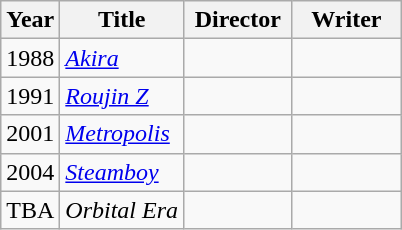<table class="wikitable">
<tr>
<th>Year</th>
<th>Title</th>
<th width=65>Director</th>
<th width=65>Writer</th>
</tr>
<tr>
<td>1988</td>
<td><em><a href='#'>Akira</a></em></td>
<td></td>
<td></td>
</tr>
<tr>
<td>1991</td>
<td><em><a href='#'>Roujin Z</a></em></td>
<td></td>
<td></td>
</tr>
<tr>
<td>2001</td>
<td><em><a href='#'>Metropolis</a></em></td>
<td></td>
<td></td>
</tr>
<tr>
<td>2004</td>
<td><em><a href='#'>Steamboy</a></em></td>
<td></td>
<td></td>
</tr>
<tr>
<td>TBA</td>
<td><em>Orbital Era</em></td>
<td></td>
<td></td>
</tr>
</table>
